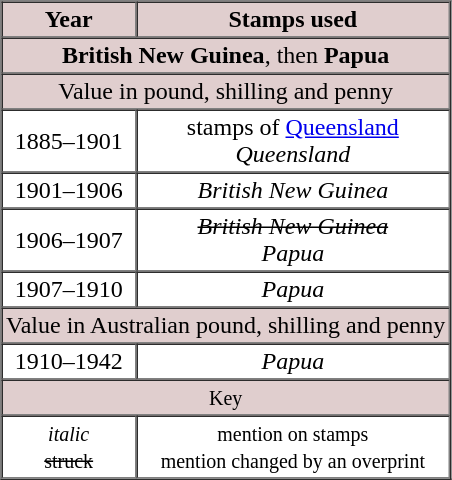<table border="1" cellpadding="2" cellspacing="0" style="text-align:center">
<tr>
<th style="background:#E0CECE">Year</th>
<th style="background:#E0CECE">Stamps used</th>
</tr>
<tr>
<td style="background:#E0CECE" colspan="2"><strong>British New Guinea</strong>, then <strong>Papua</strong></td>
</tr>
<tr>
<td style="background:#E0CECE" colspan="2">Value in pound, shilling and penny</td>
</tr>
<tr>
<td>1885–1901</td>
<td>stamps of <a href='#'>Queensland</a><br><em>Queensland</em></td>
</tr>
<tr>
<td>1901–1906</td>
<td><em>British New Guinea</em></td>
</tr>
<tr>
<td>1906–1907</td>
<td><s><em>British New Guinea</em></s><br><em>Papua</em></td>
</tr>
<tr>
<td>1907–1910</td>
<td><em>Papua</em></td>
</tr>
<tr>
<td style="background:#E0CECE" colspan="2">Value in Australian pound, shilling and penny</td>
</tr>
<tr>
<td>1910–1942</td>
<td><em>Papua</em></td>
</tr>
<tr>
<td style="background:#E0CECE" colspan="2"><small>Key</small></td>
</tr>
<tr>
<td><small><em>italic</em><br><s>struck</s></small></td>
<td><small>mention on stamps<br>mention changed by an overprint</small></td>
</tr>
<tr>
</tr>
</table>
